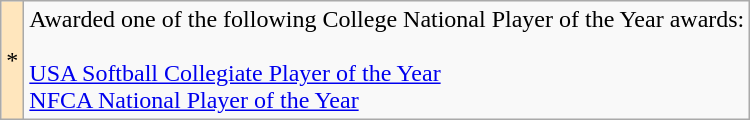<table class="wikitable">
<tr>
<td style="background:#ffe6bd;">*</td>
<td>Awarded one of the following College National Player of the Year awards: <br><br><a href='#'>USA Softball Collegiate Player of the Year</a><br>
<a href='#'>NFCA National Player of the Year</a></td>
</tr>
</table>
